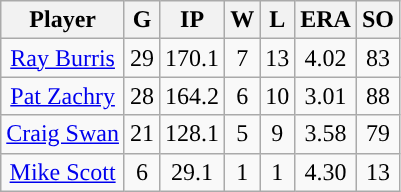<table class="wikitable sortable">
<tr>
<th>Player</th>
<th>G</th>
<th>IP</th>
<th>W</th>
<th>L</th>
<th>ERA</th>
<th>SO</th>
</tr>
<tr style="text-align:center;">
<td><a href='#'>Ray Burris</a></td>
<td>29</td>
<td>170.1</td>
<td>7</td>
<td>13</td>
<td>4.02</td>
<td>83</td>
</tr>
<tr align=center>
<td><a href='#'>Pat Zachry</a></td>
<td>28</td>
<td>164.2</td>
<td>6</td>
<td>10</td>
<td>3.01</td>
<td>88</td>
</tr>
<tr align=center>
<td><a href='#'>Craig Swan</a></td>
<td>21</td>
<td>128.1</td>
<td>5</td>
<td>9</td>
<td>3.58</td>
<td>79</td>
</tr>
<tr align=center>
<td><a href='#'>Mike Scott</a></td>
<td>6</td>
<td>29.1</td>
<td>1</td>
<td>1</td>
<td>4.30</td>
<td>13</td>
</tr>
</table>
